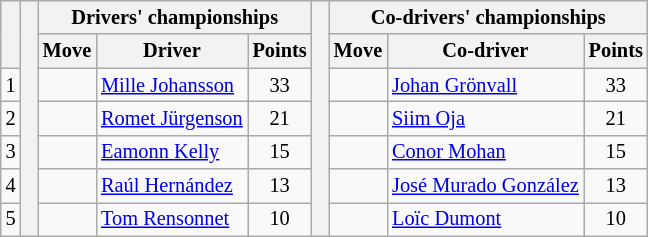<table class="wikitable" style="font-size:85%;">
<tr>
<th rowspan="2"></th>
<th rowspan="7" style="width:5px;"></th>
<th colspan="3">Drivers' championships</th>
<th rowspan="7" style="width:5px;"></th>
<th colspan="3" nowrap>Co-drivers' championships</th>
</tr>
<tr>
<th>Move</th>
<th>Driver</th>
<th>Points</th>
<th>Move</th>
<th>Co-driver</th>
<th>Points</th>
</tr>
<tr>
<td align="center">1</td>
<td align="center"></td>
<td><a href='#'>Mille Johansson</a></td>
<td align="center">33</td>
<td align="center"></td>
<td><a href='#'>Johan Grönvall</a></td>
<td align="center">33</td>
</tr>
<tr>
<td align="center">2</td>
<td align="center"></td>
<td><a href='#'>Romet Jürgenson</a></td>
<td align="center">21</td>
<td align="center"></td>
<td><a href='#'>Siim Oja</a></td>
<td align="center">21</td>
</tr>
<tr>
<td align="center">3</td>
<td align="center"></td>
<td><a href='#'>Eamonn Kelly</a></td>
<td align="center">15</td>
<td align="center"></td>
<td><a href='#'>Conor Mohan</a></td>
<td align="center">15</td>
</tr>
<tr>
<td align="center">4</td>
<td align="center"></td>
<td><a href='#'>Raúl Hernández</a></td>
<td align="center">13</td>
<td align="center"></td>
<td><a href='#'>José Murado González</a></td>
<td align="center">13</td>
</tr>
<tr>
<td align="center">5</td>
<td align="center"></td>
<td><a href='#'>Tom Rensonnet</a></td>
<td align="center">10</td>
<td align="center"></td>
<td><a href='#'>Loïc Dumont</a></td>
<td align="center">10</td>
</tr>
</table>
